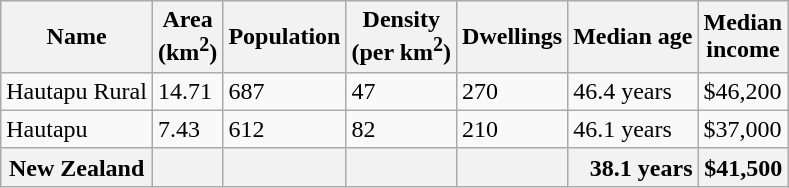<table class="wikitable defaultright col1left">
<tr>
<th>Name</th>
<th>Area<br>(km<sup>2</sup>)</th>
<th>Population</th>
<th>Density<br>(per km<sup>2</sup>)</th>
<th>Dwellings</th>
<th>Median age</th>
<th>Median<br>income</th>
</tr>
<tr>
<td>Hautapu Rural</td>
<td>14.71</td>
<td>687</td>
<td>47</td>
<td>270</td>
<td>46.4 years</td>
<td>$46,200</td>
</tr>
<tr>
<td>Hautapu</td>
<td>7.43</td>
<td>612</td>
<td>82</td>
<td>210</td>
<td>46.1 years</td>
<td>$37,000</td>
</tr>
<tr>
<th>New Zealand</th>
<th></th>
<th></th>
<th></th>
<th></th>
<th style="text-align:right;">38.1 years</th>
<th style="text-align:right;">$41,500</th>
</tr>
</table>
